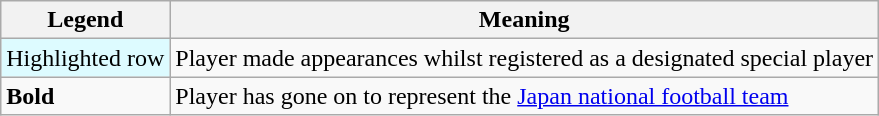<table class="wikitable">
<tr>
<th>Legend</th>
<th>Meaning</th>
</tr>
<tr>
<td style="background:#DDFBFF;">Highlighted row</td>
<td>Player made appearances whilst registered as a designated special player</td>
</tr>
<tr>
<td><strong>Bold</strong></td>
<td>Player has gone on to represent the <a href='#'>Japan national football team</a></td>
</tr>
</table>
